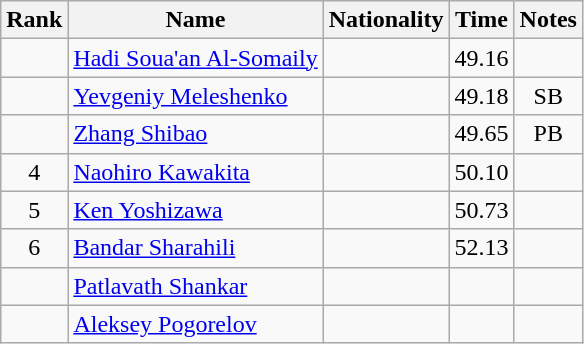<table class="wikitable sortable" style="text-align:center">
<tr>
<th>Rank</th>
<th>Name</th>
<th>Nationality</th>
<th>Time</th>
<th>Notes</th>
</tr>
<tr>
<td></td>
<td align=left><a href='#'>Hadi Soua'an Al-Somaily</a></td>
<td align=left></td>
<td>49.16</td>
<td></td>
</tr>
<tr>
<td></td>
<td align=left><a href='#'>Yevgeniy Meleshenko</a></td>
<td align=left></td>
<td>49.18</td>
<td>SB</td>
</tr>
<tr>
<td></td>
<td align=left><a href='#'>Zhang Shibao</a></td>
<td align=left></td>
<td>49.65</td>
<td>PB</td>
</tr>
<tr>
<td>4</td>
<td align=left><a href='#'>Naohiro Kawakita</a></td>
<td align=left></td>
<td>50.10</td>
<td></td>
</tr>
<tr>
<td>5</td>
<td align=left><a href='#'>Ken Yoshizawa</a></td>
<td align=left></td>
<td>50.73</td>
<td></td>
</tr>
<tr>
<td>6</td>
<td align=left><a href='#'>Bandar Sharahili</a></td>
<td align=left></td>
<td>52.13</td>
<td></td>
</tr>
<tr>
<td></td>
<td align=left><a href='#'>Patlavath Shankar</a></td>
<td align=left></td>
<td></td>
<td></td>
</tr>
<tr>
<td></td>
<td align=left><a href='#'>Aleksey Pogorelov</a></td>
<td align=left></td>
<td></td>
<td></td>
</tr>
</table>
